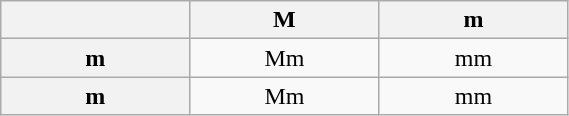<table class="wikitable" style="text-align:center; width:30%">
<tr>
<th style="width:3em;"></th>
<th style="width:3em;">M</th>
<th style="width:3em;">m</th>
</tr>
<tr>
<th>m</th>
<td>Mm</td>
<td>mm</td>
</tr>
<tr>
<th>m</th>
<td>Mm</td>
<td>mm</td>
</tr>
</table>
